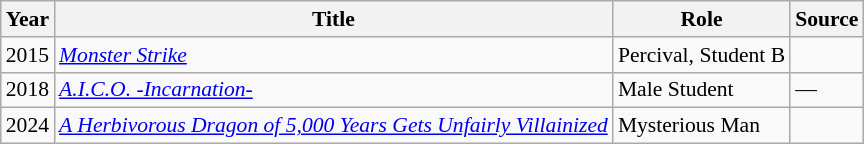<table class="wikitable" style="font-size: 90%;">
<tr>
<th>Year</th>
<th>Title</th>
<th>Role</th>
<th class="unsortable">Source</th>
</tr>
<tr>
<td>2015</td>
<td><em><a href='#'>Monster Strike</a></em></td>
<td>Percival, Student B</td>
<td></td>
</tr>
<tr>
<td>2018</td>
<td><em><a href='#'>A.I.C.O. -Incarnation-</a></em></td>
<td>Male Student</td>
<td>—</td>
</tr>
<tr>
<td>2024</td>
<td><em><a href='#'>A Herbivorous Dragon of 5,000 Years Gets Unfairly Villainized</a></em></td>
<td>Mysterious Man</td>
<td></td>
</tr>
</table>
